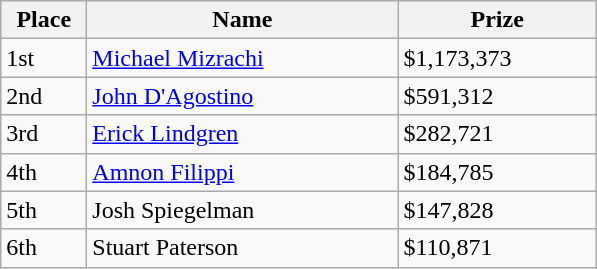<table class="wikitable">
<tr>
<th width="50">Place</th>
<th width="200">Name</th>
<th width="125">Prize</th>
</tr>
<tr>
<td>1st</td>
<td><a href='#'>Michael Mizrachi</a></td>
<td>$1,173,373</td>
</tr>
<tr>
<td>2nd</td>
<td><a href='#'>John D'Agostino</a></td>
<td>$591,312</td>
</tr>
<tr>
<td>3rd</td>
<td><a href='#'>Erick Lindgren</a></td>
<td>$282,721</td>
</tr>
<tr>
<td>4th</td>
<td><a href='#'>Amnon Filippi</a></td>
<td>$184,785</td>
</tr>
<tr>
<td>5th</td>
<td>Josh Spiegelman</td>
<td>$147,828</td>
</tr>
<tr>
<td>6th</td>
<td>Stuart Paterson</td>
<td>$110,871</td>
</tr>
</table>
